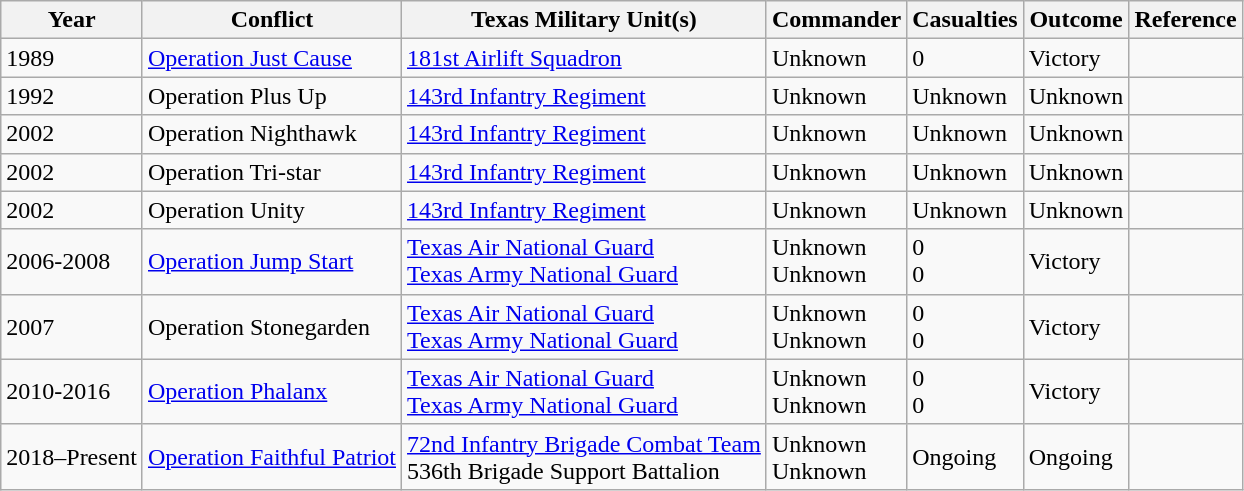<table class="wikitable">
<tr>
<th>Year</th>
<th>Conflict</th>
<th>Texas Military Unit(s)</th>
<th>Commander</th>
<th>Casualties</th>
<th>Outcome</th>
<th>Reference</th>
</tr>
<tr>
<td>1989</td>
<td><a href='#'>Operation Just Cause</a></td>
<td><a href='#'>181st Airlift Squadron</a></td>
<td>Unknown</td>
<td>0</td>
<td>Victory</td>
<td></td>
</tr>
<tr>
<td>1992</td>
<td>Operation Plus Up</td>
<td><a href='#'>143rd Infantry Regiment</a></td>
<td>Unknown</td>
<td>Unknown</td>
<td>Unknown</td>
<td></td>
</tr>
<tr>
<td>2002</td>
<td>Operation Nighthawk</td>
<td><a href='#'>143rd Infantry Regiment</a></td>
<td>Unknown</td>
<td>Unknown</td>
<td>Unknown</td>
<td></td>
</tr>
<tr>
<td>2002</td>
<td>Operation Tri-star</td>
<td><a href='#'>143rd Infantry Regiment</a></td>
<td>Unknown</td>
<td>Unknown</td>
<td>Unknown</td>
<td></td>
</tr>
<tr>
<td>2002</td>
<td>Operation Unity</td>
<td><a href='#'>143rd Infantry Regiment</a></td>
<td>Unknown</td>
<td>Unknown</td>
<td>Unknown</td>
<td></td>
</tr>
<tr>
<td>2006-2008</td>
<td><a href='#'>Operation Jump Start</a></td>
<td><a href='#'>Texas Air National Guard</a><br><a href='#'>Texas Army National Guard</a></td>
<td>Unknown<br>Unknown</td>
<td>0<br>0</td>
<td>Victory</td>
<td></td>
</tr>
<tr>
<td>2007</td>
<td>Operation Stonegarden</td>
<td><a href='#'>Texas Air National Guard</a><br><a href='#'>Texas Army National Guard</a></td>
<td>Unknown<br>Unknown</td>
<td>0<br>0</td>
<td>Victory</td>
<td></td>
</tr>
<tr>
<td>2010-2016</td>
<td><a href='#'>Operation Phalanx</a></td>
<td><a href='#'>Texas Air National Guard</a><br><a href='#'>Texas Army National Guard</a></td>
<td>Unknown<br>Unknown</td>
<td>0<br>0</td>
<td>Victory</td>
<td></td>
</tr>
<tr>
<td>2018–Present</td>
<td><a href='#'>Operation Faithful Patriot</a></td>
<td><a href='#'>72nd Infantry Brigade Combat Team</a><br>536th Brigade Support Battalion</td>
<td>Unknown<br>Unknown</td>
<td>Ongoing</td>
<td>Ongoing</td>
<td></td>
</tr>
</table>
